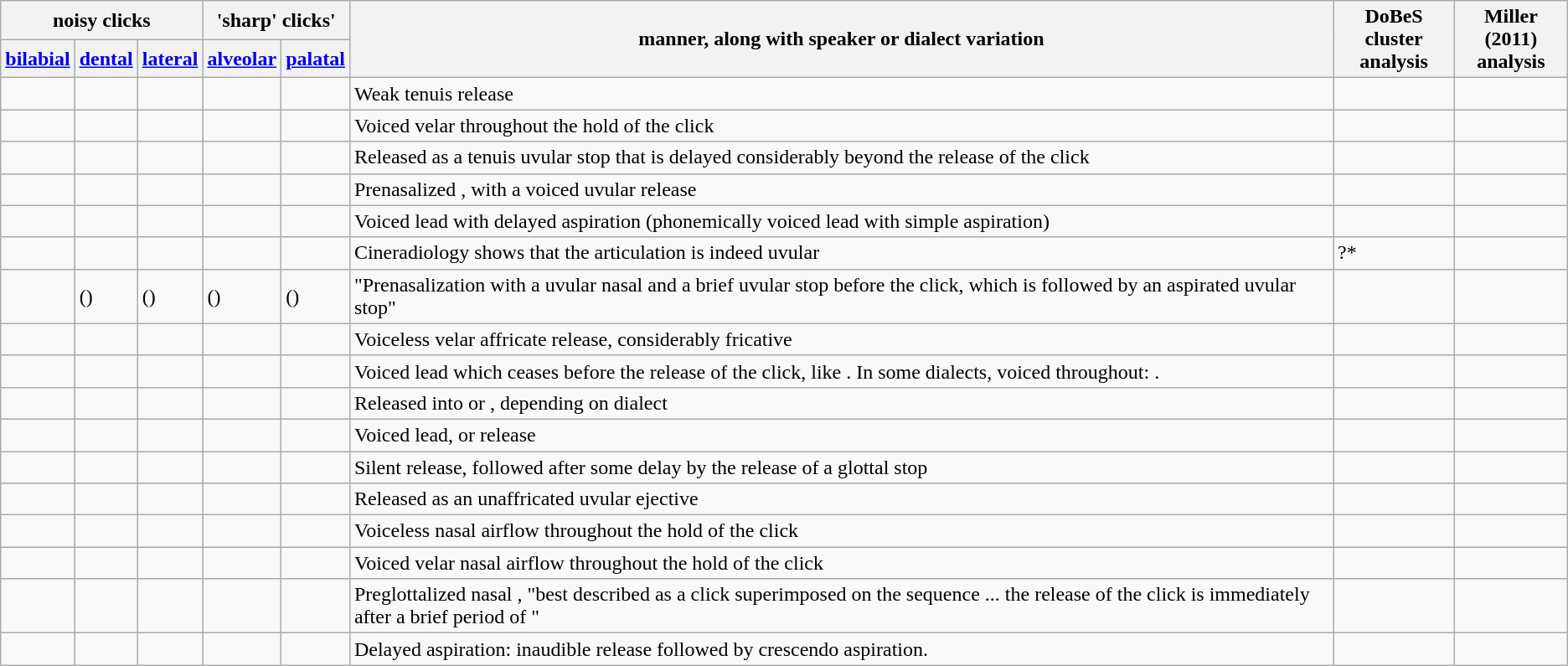<table class="wikitable">
<tr>
<th colspan=3>noisy clicks</th>
<th colspan=2>'sharp' clicks'</th>
<th rowspan=2>manner, along with speaker or dialect variation</th>
<th rowspan=2>DoBeS cluster<br>analysis</th>
<th rowspan=2>Miller (2011)<br>analysis</th>
</tr>
<tr>
<th><a href='#'>bilabial</a></th>
<th><a href='#'>dental</a></th>
<th><a href='#'>lateral</a></th>
<th><a href='#'>alveolar</a></th>
<th><a href='#'>palatal</a></th>
</tr>
<tr>
<td></td>
<td></td>
<td></td>
<td></td>
<td></td>
<td>Weak tenuis  release</td>
<td></td>
<td></td>
</tr>
<tr>
<td></td>
<td></td>
<td></td>
<td></td>
<td></td>
<td>Voiced velar  throughout the hold of the click</td>
<td></td>
<td></td>
</tr>
<tr>
<td></td>
<td></td>
<td></td>
<td></td>
<td></td>
<td>Released as a tenuis uvular stop  that is delayed considerably beyond the release of the click</td>
<td></td>
<td></td>
</tr>
<tr>
<td></td>
<td></td>
<td></td>
<td></td>
<td></td>
<td>Prenasalized , with a voiced uvular release </td>
<td></td>
<td><br></td>
</tr>
<tr>
<td></td>
<td></td>
<td></td>
<td></td>
<td></td>
<td>Voiced lead with delayed aspiration (phonemically voiced lead with simple aspiration)</td>
<td></td>
<td></td>
</tr>
<tr>
<td></td>
<td></td>
<td></td>
<td></td>
<td></td>
<td>Cineradiology shows that the articulation is indeed uvular </td>
<td> ?*</td>
<td></td>
</tr>
<tr>
<td></td>
<td>()</td>
<td>()</td>
<td>()</td>
<td>()</td>
<td>"Prenasalization with a uvular nasal  and a brief uvular stop before the click, which is followed by an aspirated uvular stop"</td>
<td></td>
<td></td>
</tr>
<tr>
<td></td>
<td></td>
<td></td>
<td></td>
<td></td>
<td>Voiceless velar affricate  release, considerably fricative</td>
<td></td>
<td></td>
</tr>
<tr>
<td></td>
<td></td>
<td></td>
<td></td>
<td></td>
<td>Voiced lead which ceases before the release of the click, like . In some dialects, voiced throughout: .</td>
<td></td>
<td></td>
</tr>
<tr>
<td></td>
<td></td>
<td></td>
<td></td>
<td></td>
<td>Released into  or , depending on dialect</td>
<td></td>
<td></td>
</tr>
<tr>
<td></td>
<td></td>
<td></td>
<td></td>
<td></td>
<td>Voiced lead,  or  release</td>
<td></td>
<td></td>
</tr>
<tr>
<td></td>
<td></td>
<td></td>
<td></td>
<td></td>
<td>Silent release, followed after some delay by the release of a glottal stop </td>
<td></td>
<td><br></td>
</tr>
<tr>
<td></td>
<td></td>
<td></td>
<td></td>
<td></td>
<td>Released as an unaffricated uvular ejective </td>
<td></td>
</tr>
<tr>
<td></td>
<td></td>
<td></td>
<td></td>
<td></td>
<td>Voiceless nasal airflow  throughout the hold of the click</td>
<td></td>
<td></td>
</tr>
<tr>
<td></td>
<td></td>
<td></td>
<td></td>
<td></td>
<td>Voiced velar nasal airflow  throughout the hold of the click</td>
<td></td>
<td></td>
</tr>
<tr>
<td></td>
<td></td>
<td></td>
<td></td>
<td></td>
<td>Preglottalized nasal , "best described as a click superimposed on the sequence  ... the release of the click is immediately after a brief period of "</td>
<td></td>
<td></td>
</tr>
<tr>
<td></td>
<td></td>
<td></td>
<td></td>
<td></td>
<td>Delayed aspiration: inaudible release followed by crescendo aspiration.</td>
<td></td>
<td></td>
</tr>
</table>
